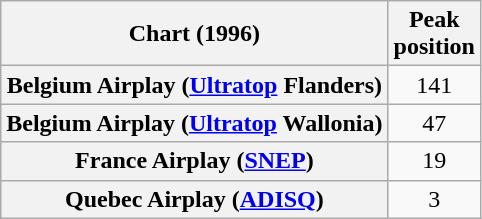<table class="wikitable sortable plainrowheaders" style="text-align:center">
<tr>
<th scope="col">Chart (1996)</th>
<th scope="col">Peak<br>position</th>
</tr>
<tr>
<th scope="row">Belgium Airplay (<a href='#'>Ultratop</a> Flanders)</th>
<td>141</td>
</tr>
<tr>
<th scope="row">Belgium Airplay (<a href='#'>Ultratop</a> Wallonia)</th>
<td>47</td>
</tr>
<tr>
<th scope="row">France Airplay (<a href='#'>SNEP</a>)</th>
<td>19</td>
</tr>
<tr>
<th scope="row">Quebec Airplay (<a href='#'>ADISQ</a>)</th>
<td>3</td>
</tr>
</table>
